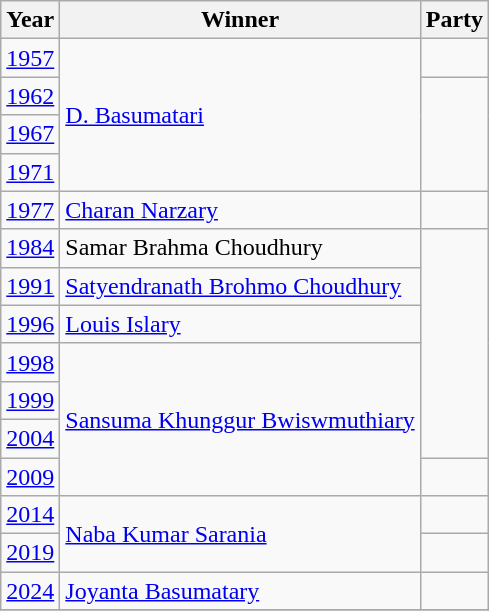<table class="wikitable sortable">
<tr>
<th>Year</th>
<th>Winner</th>
<th colspan=2>Party</th>
</tr>
<tr>
<td><a href='#'>1957</a></td>
<td rowspan="4"><a href='#'>D. Basumatari</a></td>
<td></td>
</tr>
<tr>
<td><a href='#'>1962</a></td>
</tr>
<tr>
<td><a href='#'>1967</a></td>
</tr>
<tr>
<td><a href='#'>1971</a></td>
</tr>
<tr>
<td><a href='#'>1977</a></td>
<td><a href='#'>Charan Narzary</a></td>
<td></td>
</tr>
<tr>
<td><a href='#'>1984</a></td>
<td>Samar Brahma Choudhury</td>
</tr>
<tr>
<td><a href='#'>1991</a></td>
<td><a href='#'>Satyendranath Brohmo Choudhury</a></td>
</tr>
<tr>
<td><a href='#'>1996</a></td>
<td><a href='#'>Louis Islary</a></td>
</tr>
<tr>
<td><a href='#'>1998</a></td>
<td rowspan="4"><a href='#'>Sansuma Khunggur Bwiswmuthiary</a></td>
</tr>
<tr>
<td><a href='#'>1999</a></td>
</tr>
<tr>
<td><a href='#'>2004</a></td>
</tr>
<tr>
<td><a href='#'>2009</a></td>
<td></td>
</tr>
<tr>
<td><a href='#'>2014</a></td>
<td rowspan="2"><a href='#'>Naba Kumar Sarania</a></td>
<td></td>
</tr>
<tr>
<td><a href='#'>2019</a></td>
</tr>
<tr>
<td><a href='#'>2024</a></td>
<td><a href='#'>Joyanta Basumatary</a></td>
<td></td>
</tr>
<tr>
</tr>
</table>
